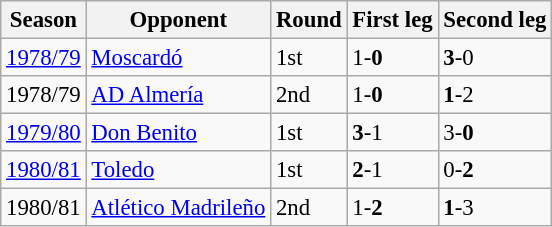<table class = "wikitable" style = "font-size: 95%">
<tr ->
<th>Season</th>
<th>Opponent</th>
<th>Round</th>
<th>First leg</th>
<th>Second leg</th>
</tr>
<tr ->
<td><a href='#'>1978/79</a></td>
<td><a href='#'>Moscardó</a></td>
<td>1st</td>
<td>1-<strong>0</strong></td>
<td><strong>3</strong>-0</td>
</tr>
<tr ->
<td>1978/79</td>
<td><a href='#'>AD Almería</a></td>
<td>2nd</td>
<td>1-<strong>0</strong></td>
<td><strong>1</strong>-2</td>
</tr>
<tr>
<td><a href='#'>1979/80</a></td>
<td><a href='#'>Don Benito</a></td>
<td>1st</td>
<td><strong>3</strong>-1</td>
<td>3-<strong>0</strong></td>
</tr>
<tr>
<td><a href='#'>1980/81</a></td>
<td><a href='#'>Toledo</a></td>
<td>1st</td>
<td><strong>2</strong>-1</td>
<td>0-<strong>2</strong></td>
</tr>
<tr>
<td>1980/81</td>
<td><a href='#'>Atlético Madrileño</a></td>
<td>2nd</td>
<td>1-<strong>2</strong></td>
<td><strong>1</strong>-3</td>
</tr>
</table>
